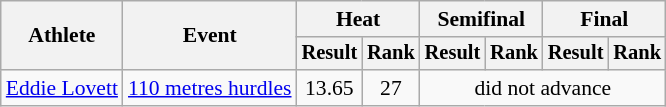<table class="wikitable" style="font-size:90%">
<tr>
<th rowspan="2">Athlete</th>
<th rowspan="2">Event</th>
<th colspan="2">Heat</th>
<th colspan="2">Semifinal</th>
<th colspan="2">Final</th>
</tr>
<tr style="font-size:95%">
<th>Result</th>
<th>Rank</th>
<th>Result</th>
<th>Rank</th>
<th>Result</th>
<th>Rank</th>
</tr>
<tr style=text-align:center>
<td style=text-align:left><a href='#'>Eddie Lovett</a></td>
<td style=text-align:left><a href='#'>110 metres hurdles</a></td>
<td>13.65</td>
<td>27</td>
<td colspan=4>did not advance</td>
</tr>
</table>
